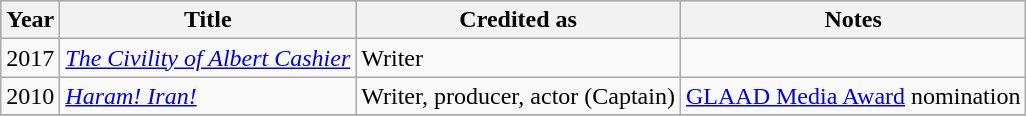<table class="wikitable">
<tr style="background:#ccc; text-align:center;">
<th scope="col">Year</th>
<th scope="col">Title</th>
<th scope="col">Credited as</th>
<th scope="col">Notes</th>
</tr>
<tr>
<td>2017</td>
<td><em><a href='#'>The Civility of Albert Cashier</a></em></td>
<td>Writer</td>
<td></td>
</tr>
<tr>
<td>2010</td>
<td><em><a href='#'>Haram! Iran!</a></em></td>
<td>Writer, producer, actor (Captain)</td>
<td><a href='#'>GLAAD Media Award</a> nomination</td>
</tr>
<tr>
</tr>
</table>
